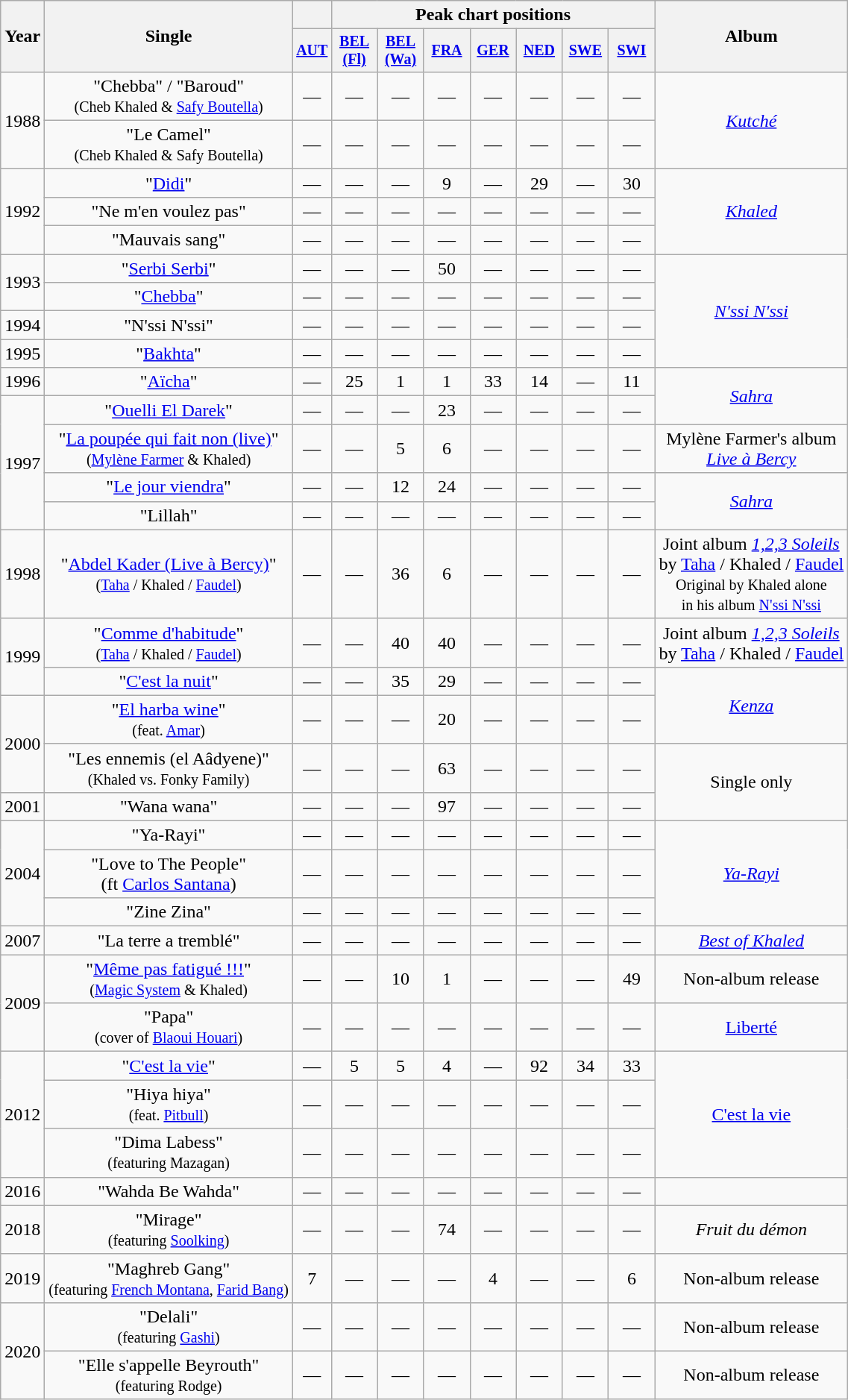<table class="wikitable" style="text-align:center;">
<tr>
<th rowspan="2">Year</th>
<th rowspan="2">Single</th>
<th></th>
<th colspan="7">Peak chart positions</th>
<th rowspan="2">Album</th>
</tr>
<tr style="font-size:smaller;">
<th><a href='#'>AUT</a></th>
<th width="35"><a href='#'>BEL<br>(Fl)</a></th>
<th width="35"><a href='#'>BEL<br>(Wa)</a></th>
<th width="35"><a href='#'>FRA</a><br></th>
<th width="35"><a href='#'>GER</a></th>
<th width="35"><a href='#'>NED</a></th>
<th width="35"><a href='#'>SWE</a><br></th>
<th width="35"><a href='#'>SWI</a></th>
</tr>
<tr>
<td style="text-align:center;" rowspan="2">1988</td>
<td>"Chebba" / "Baroud" <br><small>(Cheb Khaled & <a href='#'>Safy Boutella</a>)</small></td>
<td>—</td>
<td style="text-align:center;">—</td>
<td style="text-align:center;">—</td>
<td style="text-align:center;">—</td>
<td style="text-align:center;">—</td>
<td style="text-align:center;">—</td>
<td style="text-align:center;">—</td>
<td style="text-align:center;">—</td>
<td style="text-align:center;" rowspan="2"><em><a href='#'>Kutché</a></em></td>
</tr>
<tr>
<td>"Le Camel" <br><small>(Cheb Khaled & Safy Boutella)</small></td>
<td>—</td>
<td style="text-align:center;">—</td>
<td style="text-align:center;">—</td>
<td style="text-align:center;">—</td>
<td style="text-align:center;">—</td>
<td style="text-align:center;">—</td>
<td style="text-align:center;">—</td>
<td style="text-align:center;">—</td>
</tr>
<tr>
<td style="text-align:center;" rowspan="3">1992</td>
<td>"<a href='#'>Didi</a>"</td>
<td>—</td>
<td style="text-align:center;">—</td>
<td style="text-align:center;">—</td>
<td style="text-align:center;">9</td>
<td style="text-align:center;">—</td>
<td style="text-align:center;">29</td>
<td style="text-align:center;">—</td>
<td style="text-align:center;">30</td>
<td style="text-align:center;" rowspan="3"><em><a href='#'>Khaled</a></em></td>
</tr>
<tr>
<td>"Ne m'en voulez pas"</td>
<td>—</td>
<td style="text-align:center;">—</td>
<td style="text-align:center;">—</td>
<td style="text-align:center;">—</td>
<td style="text-align:center;">—</td>
<td style="text-align:center;">—</td>
<td style="text-align:center;">—</td>
<td style="text-align:center;">—</td>
</tr>
<tr>
<td>"Mauvais sang"</td>
<td>—</td>
<td style="text-align:center;">—</td>
<td style="text-align:center;">—</td>
<td style="text-align:center;">—</td>
<td style="text-align:center;">—</td>
<td style="text-align:center;">—</td>
<td style="text-align:center;">—</td>
<td style="text-align:center;">—</td>
</tr>
<tr>
<td style="text-align:center;" rowspan="2">1993</td>
<td>"<a href='#'>Serbi Serbi</a>"</td>
<td>—</td>
<td style="text-align:center;">—</td>
<td style="text-align:center;">—</td>
<td style="text-align:center;">50</td>
<td style="text-align:center;">—</td>
<td style="text-align:center;">—</td>
<td style="text-align:center;">—</td>
<td style="text-align:center;">—</td>
<td style="text-align:center;" rowspan="4"><em><a href='#'>N'ssi N'ssi</a></em></td>
</tr>
<tr>
<td>"<a href='#'>Chebba</a>"</td>
<td>—</td>
<td style="text-align:center;">—</td>
<td style="text-align:center;">—</td>
<td style="text-align:center;">—</td>
<td style="text-align:center;">—</td>
<td style="text-align:center;">—</td>
<td style="text-align:center;">—</td>
<td style="text-align:center;">—</td>
</tr>
<tr>
<td style="text-align:center;">1994</td>
<td>"N'ssi N'ssi"</td>
<td>—</td>
<td style="text-align:center;">—</td>
<td style="text-align:center;">—</td>
<td style="text-align:center;">—</td>
<td style="text-align:center;">—</td>
<td style="text-align:center;">—</td>
<td style="text-align:center;">—</td>
<td style="text-align:center;">—</td>
</tr>
<tr>
<td style="text-align:center;">1995</td>
<td>"<a href='#'>Bakhta</a>"</td>
<td>—</td>
<td style="text-align:center;">—</td>
<td style="text-align:center;">—</td>
<td style="text-align:center;">—</td>
<td style="text-align:center;">—</td>
<td style="text-align:center;">—</td>
<td style="text-align:center;">—</td>
<td style="text-align:center;">—</td>
</tr>
<tr>
<td style="text-align:center;">1996</td>
<td>"<a href='#'>Aïcha</a>"</td>
<td>—</td>
<td style="text-align:center;">25</td>
<td style="text-align:center;">1</td>
<td style="text-align:center;">1</td>
<td style="text-align:center;">33</td>
<td style="text-align:center;">14</td>
<td style="text-align:center;">—</td>
<td style="text-align:center;">11</td>
<td style="text-align:center;" rowspan="2"><em><a href='#'>Sahra</a></em></td>
</tr>
<tr>
<td style="text-align:center;" rowspan="4">1997</td>
<td>"<a href='#'>Ouelli El Darek</a>"</td>
<td>—</td>
<td style="text-align:center;">—</td>
<td style="text-align:center;">—</td>
<td style="text-align:center;">23</td>
<td style="text-align:center;">—</td>
<td style="text-align:center;">—</td>
<td style="text-align:center;">—</td>
<td style="text-align:center;">—</td>
</tr>
<tr>
<td>"<a href='#'>La poupée qui fait non (live)</a>" <br><small>(<a href='#'>Mylène Farmer</a> & Khaled)</small></td>
<td>—</td>
<td style="text-align:center;">—</td>
<td style="text-align:center;">5</td>
<td style="text-align:center;">6</td>
<td style="text-align:center;">—</td>
<td style="text-align:center;">—</td>
<td style="text-align:center;">—</td>
<td style="text-align:center;">—</td>
<td style="text-align:center;">Mylène Farmer's album <br> <em><a href='#'>Live à Bercy</a></em></td>
</tr>
<tr>
<td>"<a href='#'>Le jour viendra</a>"</td>
<td>—</td>
<td style="text-align:center;">—</td>
<td style="text-align:center;">12</td>
<td style="text-align:center;">24</td>
<td style="text-align:center;">—</td>
<td style="text-align:center;">—</td>
<td style="text-align:center;">—</td>
<td style="text-align:center;">—</td>
<td style="text-align:center;" rowspan="2"><em><a href='#'>Sahra</a></em></td>
</tr>
<tr>
<td>"Lillah"</td>
<td>—</td>
<td style="text-align:center;">—</td>
<td style="text-align:center;">—</td>
<td style="text-align:center;">—</td>
<td style="text-align:center;">—</td>
<td style="text-align:center;">—</td>
<td style="text-align:center;">—</td>
<td style="text-align:center;">—</td>
</tr>
<tr>
<td style="text-align:center;">1998</td>
<td>"<a href='#'>Abdel Kader (Live à Bercy)</a>" <br><small>(<a href='#'>Taha</a> / Khaled / <a href='#'>Faudel</a>)</small></td>
<td>—</td>
<td style="text-align:center;">—</td>
<td style="text-align:center;">36</td>
<td style="text-align:center;">6</td>
<td style="text-align:center;">—</td>
<td style="text-align:center;">—</td>
<td style="text-align:center;">—</td>
<td style="text-align:center;">—</td>
<td style="text-align:center;">Joint album <em><a href='#'>1,2,3 Soleils</a></em><br> by <a href='#'>Taha</a> / Khaled / <a href='#'>Faudel</a> <br><small>Original by Khaled alone <br>in his album <a href='#'>N'ssi N'ssi</a></small></td>
</tr>
<tr>
<td style="text-align:center;" rowspan="2">1999</td>
<td>"<a href='#'>Comme d'habitude</a>" <br><small>(<a href='#'>Taha</a> / Khaled / <a href='#'>Faudel</a>)</small></td>
<td>—</td>
<td style="text-align:center;">—</td>
<td style="text-align:center;">40</td>
<td style="text-align:center;">40</td>
<td style="text-align:center;">—</td>
<td style="text-align:center;">—</td>
<td style="text-align:center;">—</td>
<td style="text-align:center;">—</td>
<td style="text-align:center;">Joint album <em><a href='#'>1,2,3 Soleils</a></em><br> by <a href='#'>Taha</a> / Khaled / <a href='#'>Faudel</a></td>
</tr>
<tr>
<td>"<a href='#'>C'est la nuit</a>"</td>
<td>—</td>
<td style="text-align:center;">—</td>
<td style="text-align:center;">35</td>
<td style="text-align:center;">29</td>
<td style="text-align:center;">—</td>
<td style="text-align:center;">—</td>
<td style="text-align:center;">—</td>
<td style="text-align:center;">—</td>
<td style="text-align:center;" rowspan="2"><em><a href='#'>Kenza</a></em></td>
</tr>
<tr>
<td style="text-align:center;" rowspan="2">2000</td>
<td>"<a href='#'>El harba wine</a>" <br><small>(feat. <a href='#'>Amar</a>)</small></td>
<td>—</td>
<td style="text-align:center;">—</td>
<td style="text-align:center;">—</td>
<td style="text-align:center;">20</td>
<td style="text-align:center;">—</td>
<td style="text-align:center;">—</td>
<td style="text-align:center;">—</td>
<td style="text-align:center;">—</td>
</tr>
<tr>
<td>"Les ennemis (el Aâdyene)" <br><small>(Khaled vs. Fonky Family)</small></td>
<td>—</td>
<td style="text-align:center;">—</td>
<td style="text-align:center;">—</td>
<td style="text-align:center;">63</td>
<td style="text-align:center;">—</td>
<td style="text-align:center;">—</td>
<td style="text-align:center;">—</td>
<td style="text-align:center;">—</td>
<td style="text-align:center;" rowspan="2">Single only</td>
</tr>
<tr>
<td style="text-align:center;">2001</td>
<td>"Wana wana"</td>
<td>—</td>
<td style="text-align:center;">—</td>
<td style="text-align:center;">—</td>
<td style="text-align:center;">97</td>
<td style="text-align:center;">—</td>
<td style="text-align:center;">—</td>
<td style="text-align:center;">—</td>
<td style="text-align:center;">—</td>
</tr>
<tr>
<td rowspan="3" style="text-align:center;">2004</td>
<td>"Ya-Rayi"</td>
<td>—</td>
<td style="text-align:center;">—</td>
<td style="text-align:center;">—</td>
<td style="text-align:center;">—</td>
<td style="text-align:center;">—</td>
<td style="text-align:center;">—</td>
<td style="text-align:center;">—</td>
<td style="text-align:center;">—</td>
<td rowspan="3" style="text-align:center;"><em><a href='#'>Ya-Rayi</a></em></td>
</tr>
<tr>
<td>"Love to The People"<br>(ft <a href='#'>Carlos Santana</a>)</td>
<td>—</td>
<td>—</td>
<td>—</td>
<td>—</td>
<td>—</td>
<td>—</td>
<td>—</td>
<td>—</td>
</tr>
<tr>
<td>"Zine Zina"</td>
<td>—</td>
<td style="text-align:center;">—</td>
<td style="text-align:center;">—</td>
<td style="text-align:center;">—</td>
<td style="text-align:center;">—</td>
<td style="text-align:center;">—</td>
<td style="text-align:center;">—</td>
<td style="text-align:center;">—</td>
</tr>
<tr>
<td style="text-align:center;">2007</td>
<td>"La terre a tremblé"</td>
<td>—</td>
<td style="text-align:center;">—</td>
<td style="text-align:center;">—</td>
<td style="text-align:center;">—</td>
<td style="text-align:center;">—</td>
<td style="text-align:center;">—</td>
<td style="text-align:center;">—</td>
<td style="text-align:center;">—</td>
<td style="text-align:center;"><em><a href='#'>Best of Khaled</a></em></td>
</tr>
<tr>
<td style="text-align:center;" rowspan="2">2009</td>
<td>"<a href='#'>Même pas fatigué !!!</a>" <br><small> (<a href='#'>Magic System</a> & Khaled)</small></td>
<td>—</td>
<td style="text-align:center;">—</td>
<td style="text-align:center;">10</td>
<td style="text-align:center;">1</td>
<td style="text-align:center;">—</td>
<td style="text-align:center;">—</td>
<td style="text-align:center;">—</td>
<td style="text-align:center;">49</td>
<td style="text-align:center;">Non-album release</td>
</tr>
<tr>
<td>"Papa" <br><small> (cover of <a href='#'>Blaoui Houari</a>)</small></td>
<td>—</td>
<td style="text-align:center;">—</td>
<td style="text-align:center;">—</td>
<td style="text-align:center;">—</td>
<td style="text-align:center;">—</td>
<td style="text-align:center;">—</td>
<td style="text-align:center;">—</td>
<td style="text-align:center;">—</td>
<td style="text-align:center;"><a href='#'>Liberté</a></td>
</tr>
<tr>
<td style="text-align:center;" rowspan="3">2012</td>
<td>"<a href='#'>C'est la vie</a>"</td>
<td>—</td>
<td style="text-align:center;">5</td>
<td style="text-align:center;">5</td>
<td style="text-align:center;">4</td>
<td style="text-align:center;">—</td>
<td style="text-align:center;">92</td>
<td style="text-align:center;">34</td>
<td style="text-align:center;">33</td>
<td style="text-align:center;" rowspan="3"><a href='#'>C'est la vie</a></td>
</tr>
<tr>
<td>"Hiya hiya" <br><small> (feat. <a href='#'>Pitbull</a>)</small></td>
<td>—</td>
<td style="text-align:center;">—</td>
<td style="text-align:center;">—</td>
<td style="text-align:center;">—</td>
<td style="text-align:center;">—</td>
<td style="text-align:center;">—</td>
<td style="text-align:center;">—</td>
<td style="text-align:center;">—</td>
</tr>
<tr>
<td>"Dima Labess" <br><small> (featuring Mazagan)</small></td>
<td>—</td>
<td style="text-align:center;">—</td>
<td style="text-align:center;">—</td>
<td style="text-align:center;">—</td>
<td style="text-align:center;">—</td>
<td style="text-align:center;">—</td>
<td style="text-align:center;">—</td>
<td style="text-align:center;">—</td>
</tr>
<tr>
<td style="text-align:center;">2016</td>
<td>"Wahda Be Wahda"</td>
<td>—</td>
<td style="text-align:center;">—</td>
<td style="text-align:center;">—</td>
<td style="text-align:center;">—</td>
<td style="text-align:center;">—</td>
<td style="text-align:center;">—</td>
<td style="text-align:center;">—</td>
<td style="text-align:center;">—</td>
<td></td>
</tr>
<tr>
<td>2018</td>
<td>"Mirage"<br><small>(featuring <a href='#'>Soolking</a>)</small></td>
<td>—</td>
<td>—</td>
<td>—</td>
<td>74</td>
<td>—</td>
<td>—</td>
<td>—</td>
<td>—</td>
<td><em>Fruit du démon</em></td>
</tr>
<tr>
<td>2019</td>
<td>"Maghreb Gang" <br><small>(featuring <a href='#'>French Montana</a>, <a href='#'>Farid Bang</a>)</small></td>
<td>7</td>
<td>—</td>
<td>—</td>
<td>—</td>
<td>4</td>
<td>—</td>
<td>—</td>
<td>6</td>
<td>Non-album release</td>
</tr>
<tr>
<td rowspan=2>2020</td>
<td>"Delali" <br><small>(featuring <a href='#'>Gashi</a>)</small></td>
<td>—</td>
<td>—</td>
<td>—</td>
<td>—</td>
<td>—</td>
<td>—</td>
<td>—</td>
<td>—</td>
<td>Non-album release</td>
</tr>
<tr>
<td>"Elle s'appelle Beyrouth"<br><small>(featuring Rodge)</small></td>
<td>—</td>
<td>—</td>
<td>—</td>
<td>—</td>
<td>—</td>
<td>—</td>
<td>—</td>
<td>—</td>
<td>Non-album release</td>
</tr>
</table>
